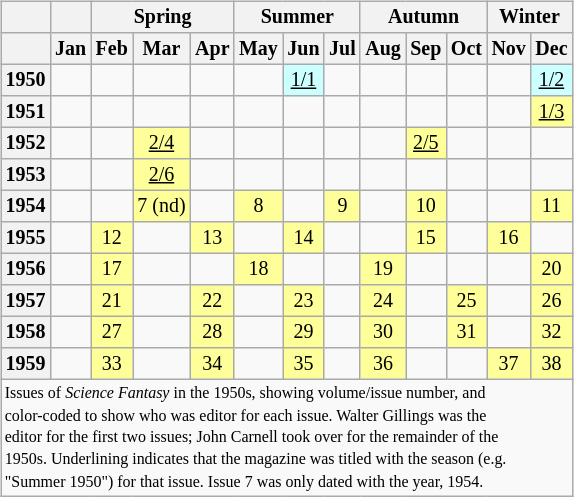<table class="wikitable" style="font-size: 10pt; line-height: 11pt; margin-left: 2em; text-align: center; float: right">
<tr>
<th></th>
<th></th>
<th colspan="3">Spring</th>
<th colspan="3">Summer</th>
<th colspan="3">Autumn</th>
<th colspan="2">Winter</th>
</tr>
<tr>
<th></th>
<th>Jan</th>
<th>Feb</th>
<th>Mar</th>
<th>Apr</th>
<th>May</th>
<th>Jun</th>
<th>Jul</th>
<th>Aug</th>
<th>Sep</th>
<th>Oct</th>
<th>Nov</th>
<th>Dec</th>
</tr>
<tr>
<th>1950</th>
<td></td>
<td></td>
<td></td>
<td></td>
<td></td>
<td bgcolor=#ccffff><u>1/1</u></td>
<td></td>
<td></td>
<td></td>
<td></td>
<td></td>
<td bgcolor=#ccffff><u>1/2</u></td>
</tr>
<tr>
<th>1951</th>
<td></td>
<td></td>
<td></td>
<td></td>
<td></td>
<td></td>
<td></td>
<td></td>
<td></td>
<td></td>
<td></td>
<td bgcolor=#ffff99><u>1/3</u></td>
</tr>
<tr>
<th>1952</th>
<td></td>
<td></td>
<td bgcolor=#ffff99><u>2/4</u></td>
<td></td>
<td></td>
<td></td>
<td></td>
<td></td>
<td bgcolor=#ffff99><u>2/5</u></td>
<td></td>
<td></td>
<td></td>
</tr>
<tr>
<th>1953</th>
<td></td>
<td></td>
<td bgcolor=#ffff99><u>2/6</u></td>
<td></td>
<td></td>
<td></td>
<td></td>
<td></td>
<td></td>
<td></td>
<td></td>
<td></td>
</tr>
<tr>
<th>1954</th>
<td></td>
<td></td>
<td bgcolor=#ffff99>7 (nd)</td>
<td></td>
<td bgcolor=#ffff99>8</td>
<td></td>
<td bgcolor=#ffff99>9</td>
<td></td>
<td bgcolor=#ffff99>10</td>
<td></td>
<td></td>
<td bgcolor=#ffff99>11</td>
</tr>
<tr>
<th>1955</th>
<td></td>
<td bgcolor=#ffff99>12</td>
<td></td>
<td bgcolor=#ffff99>13</td>
<td></td>
<td bgcolor=#ffff99>14</td>
<td></td>
<td></td>
<td bgcolor=#ffff99>15</td>
<td></td>
<td bgcolor=#ffff99>16</td>
<td></td>
</tr>
<tr>
<th>1956</th>
<td></td>
<td bgcolor=#ffff99>17</td>
<td></td>
<td></td>
<td bgcolor=#ffff99>18</td>
<td></td>
<td></td>
<td bgcolor=#ffff99>19</td>
<td></td>
<td></td>
<td></td>
<td bgcolor=#ffff99>20</td>
</tr>
<tr>
<th>1957</th>
<td></td>
<td bgcolor=#ffff99>21</td>
<td></td>
<td bgcolor=#ffff99>22</td>
<td></td>
<td bgcolor=#ffff99>23</td>
<td></td>
<td bgcolor=#ffff99>24</td>
<td></td>
<td bgcolor=#ffff99>25</td>
<td></td>
<td bgcolor=#ffff99>26</td>
</tr>
<tr>
<th>1958</th>
<td></td>
<td bgcolor=#ffff99>27</td>
<td></td>
<td bgcolor=#ffff99>28</td>
<td></td>
<td bgcolor=#ffff99>29</td>
<td></td>
<td bgcolor=#ffff99>30</td>
<td></td>
<td bgcolor=#ffff99>31</td>
<td></td>
<td bgcolor=#ffff99>32</td>
</tr>
<tr>
<th>1959</th>
<td></td>
<td bgcolor=#ffff99>33</td>
<td></td>
<td bgcolor=#ffff99>34</td>
<td></td>
<td bgcolor=#ffff99>35</td>
<td></td>
<td bgcolor=#ffff99>36</td>
<td></td>
<td></td>
<td bgcolor=#ffff99>37</td>
<td bgcolor=#ffff99>38</td>
</tr>
<tr>
<td colspan="13" style="font-size: 8pt; text-align:left">Issues of <em>Science Fantasy</em> in the 1950s, showing volume/issue number, and<br>color-coded to show who was editor for each issue. Walter Gillings was the<br>editor for the first two issues; John Carnell took over for the remainder of the<br>1950s. Underlining indicates that the magazine was titled with the season (e.g.<br>"Summer 1950") for that issue. Issue 7 was only dated with the year, 1954.</td>
</tr>
</table>
